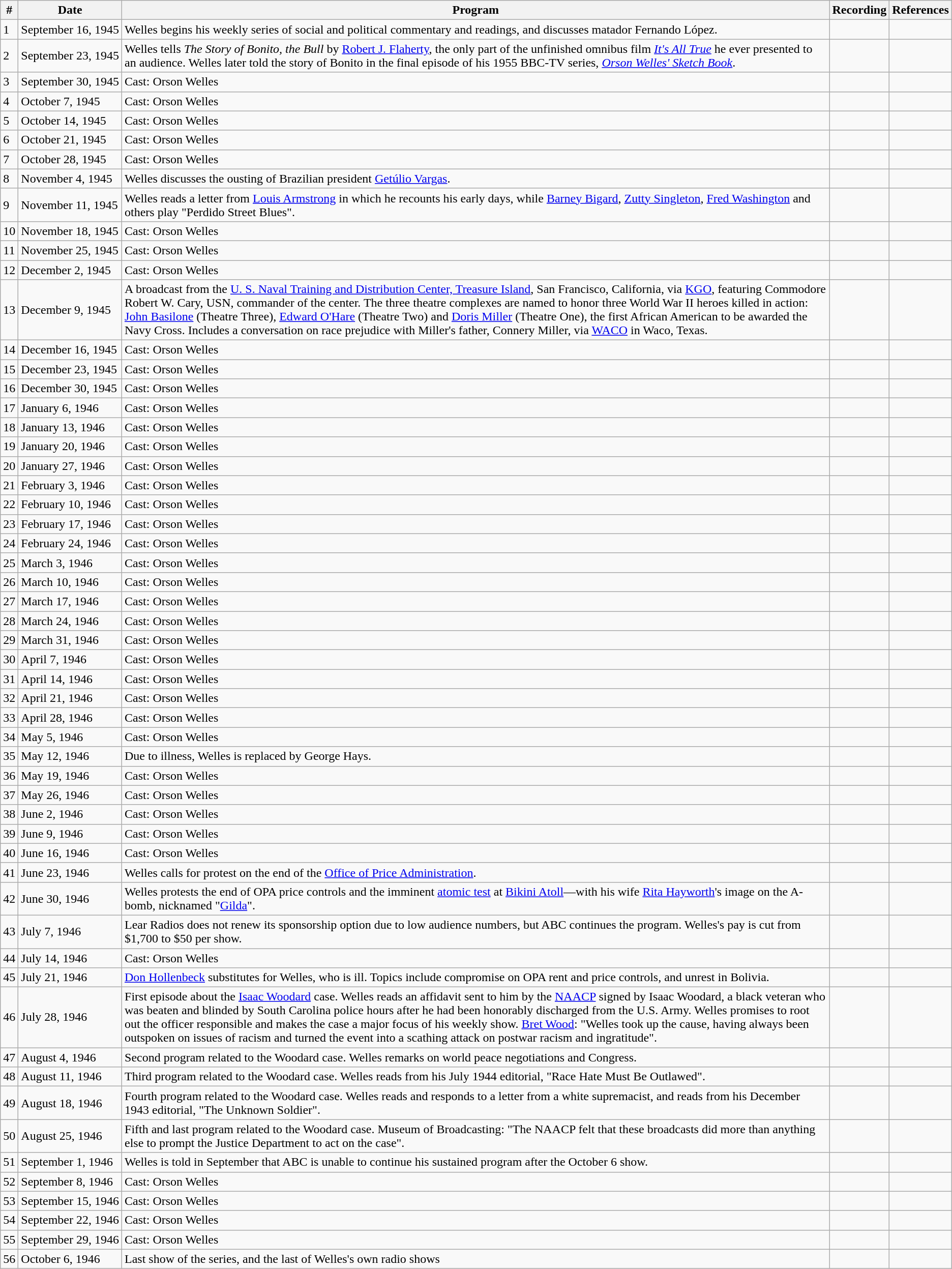<table class="wikitable">
<tr>
<th align="center">#</th>
<th align="center">Date</th>
<th align="center">Program</th>
<th align="center">Recording</th>
<th align="center">References</th>
</tr>
<tr>
<td>1</td>
<td>September 16, 1945</td>
<td>Welles begins his weekly series of social and political commentary and readings, and discusses matador Fernando López.</td>
<td></td>
<td></td>
</tr>
<tr>
<td>2</td>
<td>September 23, 1945</td>
<td>Welles tells <em>The Story of Bonito, the Bull</em> by <a href='#'>Robert J. Flaherty</a>, the only part of the unfinished omnibus film <em><a href='#'>It's All True</a></em> he ever presented to an audience. Welles later told the story of Bonito in the final episode of his 1955 BBC-TV series, <em><a href='#'>Orson Welles' Sketch Book</a></em>.</td>
<td></td>
<td></td>
</tr>
<tr>
<td>3</td>
<td>September 30, 1945</td>
<td>Cast: Orson Welles</td>
<td></td>
<td></td>
</tr>
<tr>
<td>4</td>
<td>October 7, 1945</td>
<td>Cast: Orson Welles</td>
<td></td>
<td></td>
</tr>
<tr>
<td>5</td>
<td>October 14, 1945</td>
<td>Cast: Orson Welles</td>
<td></td>
<td></td>
</tr>
<tr>
<td>6</td>
<td>October 21, 1945</td>
<td>Cast: Orson Welles</td>
<td></td>
<td></td>
</tr>
<tr>
<td>7</td>
<td>October 28, 1945</td>
<td>Cast: Orson Welles</td>
<td></td>
<td></td>
</tr>
<tr>
<td>8</td>
<td>November 4, 1945</td>
<td>Welles discusses the ousting of Brazilian president <a href='#'>Getúlio Vargas</a>.</td>
<td></td>
<td></td>
</tr>
<tr>
<td>9</td>
<td>November 11, 1945</td>
<td>Welles reads a letter from <a href='#'>Louis Armstrong</a> in which he recounts his early days, while <a href='#'>Barney Bigard</a>, <a href='#'>Zutty Singleton</a>, <a href='#'>Fred Washington</a> and others play "Perdido Street Blues".</td>
<td></td>
<td></td>
</tr>
<tr>
<td>10</td>
<td>November 18, 1945</td>
<td>Cast: Orson Welles</td>
<td></td>
<td></td>
</tr>
<tr>
<td>11</td>
<td>November 25, 1945</td>
<td>Cast: Orson Welles</td>
<td></td>
<td></td>
</tr>
<tr>
<td>12</td>
<td>December 2, 1945</td>
<td>Cast: Orson Welles</td>
<td></td>
<td></td>
</tr>
<tr>
<td>13</td>
<td>December 9, 1945</td>
<td>A broadcast from the <a href='#'>U. S. Naval Training and Distribution Center, Treasure Island</a>, San Francisco, California, via <a href='#'>KGO</a>, featuring Commodore Robert W. Cary, USN, commander of the center. The three theatre complexes are named to honor three World War II heroes killed in action: <a href='#'>John Basilone</a> (Theatre Three), <a href='#'>Edward O'Hare</a> (Theatre Two) and <a href='#'>Doris Miller</a> (Theatre One), the first African American to be awarded the Navy Cross. Includes a conversation on race prejudice with Miller's father, Connery Miller, via <a href='#'>WACO</a> in Waco, Texas.</td>
<td></td>
<td></td>
</tr>
<tr>
<td>14</td>
<td>December 16, 1945</td>
<td>Cast: Orson Welles</td>
<td></td>
<td></td>
</tr>
<tr>
<td>15</td>
<td>December 23, 1945</td>
<td>Cast: Orson Welles</td>
<td></td>
<td></td>
</tr>
<tr>
<td>16</td>
<td>December 30, 1945</td>
<td>Cast: Orson Welles</td>
<td></td>
<td></td>
</tr>
<tr>
<td>17</td>
<td>January 6, 1946</td>
<td>Cast: Orson Welles</td>
<td></td>
<td></td>
</tr>
<tr>
<td>18</td>
<td>January 13, 1946</td>
<td>Cast: Orson Welles</td>
<td></td>
<td></td>
</tr>
<tr>
<td>19</td>
<td>January 20, 1946</td>
<td>Cast: Orson Welles</td>
<td></td>
<td></td>
</tr>
<tr>
<td>20</td>
<td>January 27, 1946</td>
<td>Cast: Orson Welles</td>
<td></td>
<td></td>
</tr>
<tr>
<td>21</td>
<td>February 3, 1946</td>
<td>Cast: Orson Welles</td>
<td></td>
<td></td>
</tr>
<tr>
<td>22</td>
<td>February 10, 1946</td>
<td>Cast: Orson Welles</td>
<td></td>
<td></td>
</tr>
<tr>
<td>23</td>
<td>February 17, 1946</td>
<td>Cast: Orson Welles</td>
<td></td>
<td></td>
</tr>
<tr>
<td>24</td>
<td>February 24, 1946</td>
<td>Cast: Orson Welles</td>
<td></td>
<td></td>
</tr>
<tr>
<td>25</td>
<td>March 3, 1946</td>
<td>Cast: Orson Welles</td>
<td></td>
<td></td>
</tr>
<tr>
<td>26</td>
<td>March 10, 1946</td>
<td>Cast: Orson Welles</td>
<td></td>
<td></td>
</tr>
<tr>
<td>27</td>
<td>March 17, 1946</td>
<td>Cast: Orson Welles</td>
<td></td>
<td></td>
</tr>
<tr>
<td>28</td>
<td>March 24, 1946</td>
<td>Cast: Orson Welles</td>
<td></td>
<td></td>
</tr>
<tr>
<td>29</td>
<td>March 31, 1946</td>
<td>Cast: Orson Welles</td>
<td></td>
<td></td>
</tr>
<tr>
<td>30</td>
<td>April 7, 1946</td>
<td>Cast: Orson Welles</td>
<td></td>
<td></td>
</tr>
<tr>
<td>31</td>
<td>April 14, 1946</td>
<td>Cast: Orson Welles</td>
<td></td>
<td></td>
</tr>
<tr>
<td>32</td>
<td>April 21, 1946</td>
<td>Cast: Orson Welles</td>
<td></td>
<td></td>
</tr>
<tr>
<td>33</td>
<td>April 28, 1946</td>
<td>Cast: Orson Welles</td>
<td></td>
<td></td>
</tr>
<tr>
<td>34</td>
<td>May 5, 1946</td>
<td>Cast: Orson Welles</td>
<td></td>
<td></td>
</tr>
<tr>
<td>35</td>
<td>May 12, 1946</td>
<td>Due to illness, Welles is replaced by George Hays.</td>
<td></td>
<td></td>
</tr>
<tr>
<td>36</td>
<td>May 19, 1946</td>
<td>Cast: Orson Welles</td>
<td></td>
<td></td>
</tr>
<tr>
<td>37</td>
<td>May 26, 1946</td>
<td>Cast: Orson Welles</td>
<td></td>
<td></td>
</tr>
<tr>
<td>38</td>
<td>June 2, 1946</td>
<td>Cast: Orson Welles</td>
<td></td>
<td></td>
</tr>
<tr>
<td>39</td>
<td>June 9, 1946</td>
<td>Cast: Orson Welles</td>
<td></td>
<td></td>
</tr>
<tr>
<td>40</td>
<td>June 16, 1946</td>
<td>Cast: Orson Welles</td>
<td></td>
<td></td>
</tr>
<tr>
<td>41</td>
<td>June 23, 1946</td>
<td>Welles calls for protest on the end of the <a href='#'>Office of Price Administration</a>.</td>
<td></td>
<td></td>
</tr>
<tr>
<td>42</td>
<td>June 30, 1946</td>
<td>Welles protests the end of OPA price controls and the imminent <a href='#'>atomic test</a> at <a href='#'>Bikini Atoll</a>—with his wife <a href='#'>Rita Hayworth</a>'s image on the A-bomb, nicknamed "<a href='#'>Gilda</a>".</td>
<td></td>
<td></td>
</tr>
<tr>
<td>43</td>
<td>July 7, 1946</td>
<td>Lear Radios does not renew its sponsorship option due to low audience numbers, but ABC continues the program. Welles's pay is cut from $1,700 to $50 per show.</td>
<td></td>
<td></td>
</tr>
<tr>
<td>44</td>
<td>July 14, 1946</td>
<td>Cast: Orson Welles</td>
<td></td>
<td></td>
</tr>
<tr>
<td>45</td>
<td>July 21, 1946</td>
<td><a href='#'>Don Hollenbeck</a> substitutes for Welles, who is ill. Topics include compromise on OPA rent and price controls, and unrest in Bolivia.</td>
<td></td>
<td></td>
</tr>
<tr>
<td>46</td>
<td>July 28, 1946</td>
<td>First episode about the <a href='#'>Isaac Woodard</a> case. Welles reads an affidavit sent to him by the <a href='#'>NAACP</a> signed by Isaac Woodard, a black veteran who was beaten and blinded by South Carolina police hours after he had been honorably discharged from the U.S. Army. Welles promises to root out the officer responsible and makes the case a major focus of his weekly show. <a href='#'>Bret Wood</a>: "Welles took up the cause, having always been outspoken on issues of racism and turned the event into a scathing attack on postwar racism and ingratitude".</td>
<td></td>
<td></td>
</tr>
<tr>
<td>47</td>
<td>August 4, 1946</td>
<td>Second program related to the Woodard case. Welles remarks on world peace negotiations and Congress.</td>
<td></td>
<td></td>
</tr>
<tr>
<td>48</td>
<td>August 11, 1946</td>
<td>Third program related to the Woodard case. Welles reads from his July 1944 editorial, "Race Hate Must Be Outlawed".</td>
<td></td>
<td></td>
</tr>
<tr>
<td>49</td>
<td>August 18, 1946</td>
<td>Fourth program related to the Woodard case. Welles reads and responds to a letter from a white supremacist, and reads from his December 1943 editorial, "The Unknown Soldier".</td>
<td></td>
<td><br></td>
</tr>
<tr>
<td>50</td>
<td>August 25, 1946</td>
<td>Fifth and last program related to the Woodard case. Museum of Broadcasting: "The NAACP felt that these broadcasts did more than anything else to prompt the Justice Department to act on the case".</td>
<td></td>
<td></td>
</tr>
<tr>
<td>51</td>
<td>September 1, 1946</td>
<td>Welles is told in September that ABC is unable to continue his sustained program after the October 6 show.</td>
<td></td>
<td></td>
</tr>
<tr>
<td>52</td>
<td>September 8, 1946</td>
<td>Cast: Orson Welles</td>
<td></td>
<td></td>
</tr>
<tr>
<td>53</td>
<td>September 15, 1946</td>
<td>Cast: Orson Welles</td>
<td></td>
<td></td>
</tr>
<tr>
<td>54</td>
<td>September 22, 1946</td>
<td>Cast: Orson Welles</td>
<td></td>
<td></td>
</tr>
<tr>
<td>55</td>
<td>September 29, 1946</td>
<td>Cast: Orson Welles</td>
<td></td>
<td></td>
</tr>
<tr>
<td>56</td>
<td>October 6, 1946</td>
<td>Last show of the series, and the last of Welles's own radio shows</td>
<td></td>
<td></td>
</tr>
</table>
